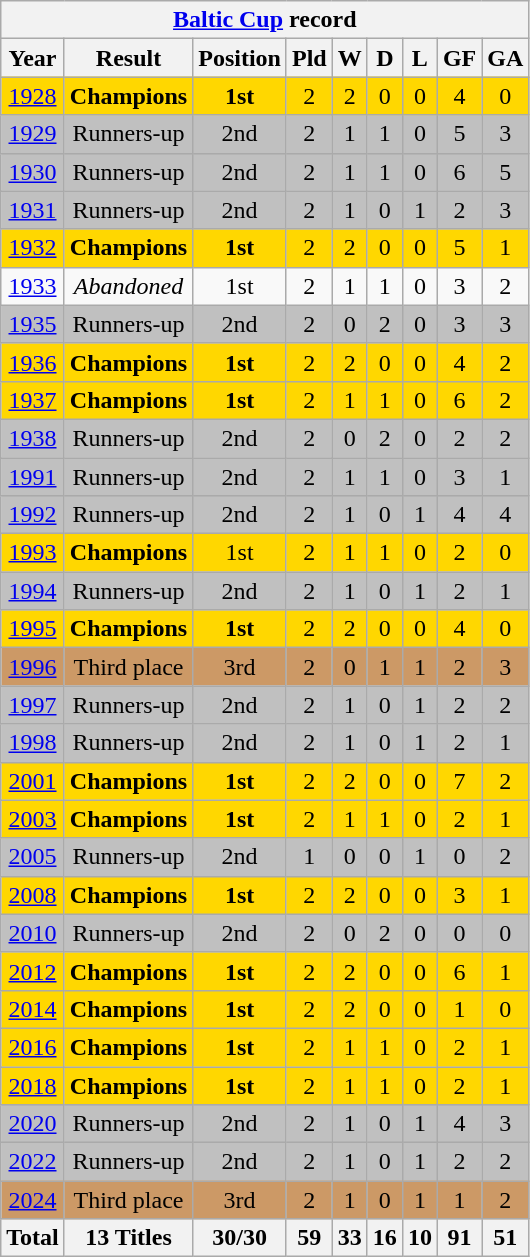<table class="wikitable" style="text-align: center;">
<tr>
<th colspan=9><a href='#'>Baltic Cup</a> record</th>
</tr>
<tr>
<th>Year</th>
<th>Result</th>
<th>Position</th>
<th>Pld</th>
<th>W</th>
<th>D</th>
<th>L</th>
<th>GF</th>
<th>GA</th>
</tr>
<tr style="background:gold;">
<td><a href='#'>1928</a></td>
<td><strong>Champions</strong></td>
<td><strong>1st</strong></td>
<td>2</td>
<td>2</td>
<td>0</td>
<td>0</td>
<td>4</td>
<td>0</td>
</tr>
<tr style="background:Silver;">
<td><a href='#'>1929</a></td>
<td>Runners-up</td>
<td>2nd</td>
<td>2</td>
<td>1</td>
<td>1</td>
<td>0</td>
<td>5</td>
<td>3</td>
</tr>
<tr style="background:Silver;">
<td><a href='#'>1930</a></td>
<td>Runners-up</td>
<td>2nd</td>
<td>2</td>
<td>1</td>
<td>1</td>
<td>0</td>
<td>6</td>
<td>5</td>
</tr>
<tr style="background:Silver;">
<td><a href='#'>1931</a></td>
<td>Runners-up</td>
<td>2nd</td>
<td>2</td>
<td>1</td>
<td>0</td>
<td>1</td>
<td>2</td>
<td>3</td>
</tr>
<tr style="background:gold;">
<td><a href='#'>1932</a></td>
<td><strong>Champions</strong></td>
<td><strong>1st</strong></td>
<td>2</td>
<td>2</td>
<td>0</td>
<td>0</td>
<td>5</td>
<td>1</td>
</tr>
<tr>
<td><a href='#'>1933</a></td>
<td><em>Abandoned</em></td>
<td>1st</td>
<td>2</td>
<td>1</td>
<td>1</td>
<td>0</td>
<td>3</td>
<td>2</td>
</tr>
<tr style="background:Silver;">
<td><a href='#'>1935</a></td>
<td>Runners-up</td>
<td>2nd</td>
<td>2</td>
<td>0</td>
<td>2</td>
<td>0</td>
<td>3</td>
<td>3</td>
</tr>
<tr style="background:gold;">
<td><a href='#'>1936</a></td>
<td><strong>Champions</strong></td>
<td><strong>1st</strong></td>
<td>2</td>
<td>2</td>
<td>0</td>
<td>0</td>
<td>4</td>
<td>2</td>
</tr>
<tr style="background:gold;">
<td><a href='#'>1937</a></td>
<td><strong>Champions</strong></td>
<td><strong>1st</strong></td>
<td>2</td>
<td>1</td>
<td>1</td>
<td>0</td>
<td>6</td>
<td>2</td>
</tr>
<tr style="background:Silver;">
<td><a href='#'>1938</a></td>
<td>Runners-up</td>
<td>2nd</td>
<td>2</td>
<td>0</td>
<td>2</td>
<td>0</td>
<td>2</td>
<td>2</td>
</tr>
<tr style="background:Silver;">
<td><a href='#'>1991</a></td>
<td>Runners-up</td>
<td>2nd</td>
<td>2</td>
<td>1</td>
<td>1</td>
<td>0</td>
<td>3</td>
<td>1</td>
</tr>
<tr style="background:Silver;">
<td><a href='#'>1992</a></td>
<td>Runners-up</td>
<td>2nd</td>
<td>2</td>
<td>1</td>
<td>0</td>
<td>1</td>
<td>4</td>
<td>4</td>
</tr>
<tr style="background:gold;">
<td><a href='#'>1993</a></td>
<td><strong>Champions</strong></td>
<td>1st</td>
<td>2</td>
<td>1</td>
<td>1</td>
<td>0</td>
<td>2</td>
<td>0</td>
</tr>
<tr style="background:Silver;">
<td><a href='#'>1994</a></td>
<td>Runners-up</td>
<td>2nd</td>
<td>2</td>
<td>1</td>
<td>0</td>
<td>1</td>
<td>2</td>
<td>1</td>
</tr>
<tr style="background:gold;">
<td><a href='#'>1995</a></td>
<td><strong>Champions</strong></td>
<td><strong>1st</strong></td>
<td>2</td>
<td>2</td>
<td>0</td>
<td>0</td>
<td>4</td>
<td>0</td>
</tr>
<tr style="background:#c96;">
<td><a href='#'>1996</a></td>
<td>Third place</td>
<td>3rd</td>
<td>2</td>
<td>0</td>
<td>1</td>
<td>1</td>
<td>2</td>
<td>3</td>
</tr>
<tr style="background:Silver;">
<td><a href='#'>1997</a></td>
<td>Runners-up</td>
<td>2nd</td>
<td>2</td>
<td>1</td>
<td>0</td>
<td>1</td>
<td>2</td>
<td>2</td>
</tr>
<tr style="background:Silver;">
<td><a href='#'>1998</a></td>
<td>Runners-up</td>
<td>2nd</td>
<td>2</td>
<td>1</td>
<td>0</td>
<td>1</td>
<td>2</td>
<td>1</td>
</tr>
<tr style="background:gold;">
<td><a href='#'>2001</a></td>
<td><strong>Champions</strong></td>
<td><strong>1st</strong></td>
<td>2</td>
<td>2</td>
<td>0</td>
<td>0</td>
<td>7</td>
<td>2</td>
</tr>
<tr style="background:gold;">
<td><a href='#'>2003</a></td>
<td><strong>Champions</strong></td>
<td><strong>1st</strong></td>
<td>2</td>
<td>1</td>
<td>1</td>
<td>0</td>
<td>2</td>
<td>1</td>
</tr>
<tr style="background:Silver;">
<td><a href='#'>2005</a></td>
<td>Runners-up</td>
<td>2nd</td>
<td>1</td>
<td>0</td>
<td>0</td>
<td>1</td>
<td>0</td>
<td>2</td>
</tr>
<tr style="background:gold;">
<td><a href='#'>2008</a></td>
<td><strong>Champions</strong></td>
<td><strong>1st</strong></td>
<td>2</td>
<td>2</td>
<td>0</td>
<td>0</td>
<td>3</td>
<td>1</td>
</tr>
<tr style="background:Silver;">
<td><a href='#'>2010</a></td>
<td>Runners-up</td>
<td>2nd</td>
<td>2</td>
<td>0</td>
<td>2</td>
<td>0</td>
<td>0</td>
<td>0</td>
</tr>
<tr style="background:gold;">
<td><a href='#'>2012</a></td>
<td><strong>Champions</strong></td>
<td><strong>1st</strong></td>
<td>2</td>
<td>2</td>
<td>0</td>
<td>0</td>
<td>6</td>
<td>1</td>
</tr>
<tr style="background:gold;">
<td><a href='#'>2014</a></td>
<td><strong>Champions</strong></td>
<td><strong>1st</strong></td>
<td>2</td>
<td>2</td>
<td>0</td>
<td>0</td>
<td>1</td>
<td>0</td>
</tr>
<tr style="background:gold;">
<td><a href='#'>2016</a></td>
<td><strong>Champions</strong></td>
<td><strong>1st</strong></td>
<td>2</td>
<td>1</td>
<td>1</td>
<td>0</td>
<td>2</td>
<td>1</td>
</tr>
<tr style="background:gold;">
<td><a href='#'>2018</a></td>
<td><strong>Champions</strong></td>
<td><strong>1st</strong></td>
<td>2</td>
<td>1</td>
<td>1</td>
<td>0</td>
<td>2</td>
<td>1</td>
</tr>
<tr style="background:Silver;">
<td><a href='#'>2020</a></td>
<td>Runners-up</td>
<td>2nd</td>
<td>2</td>
<td>1</td>
<td>0</td>
<td>1</td>
<td>4</td>
<td>3</td>
</tr>
<tr style="background:Silver;">
<td><a href='#'>2022</a></td>
<td>Runners-up</td>
<td>2nd</td>
<td>2</td>
<td>1</td>
<td>0</td>
<td>1</td>
<td>2</td>
<td>2</td>
</tr>
<tr style="background:#c96;">
<td><a href='#'>2024</a></td>
<td>Third place</td>
<td>3rd</td>
<td>2</td>
<td>1</td>
<td>0</td>
<td>1</td>
<td>1</td>
<td>2</td>
</tr>
<tr>
<th>Total</th>
<th>13 Titles</th>
<th>30/30</th>
<th>59</th>
<th>33</th>
<th>16</th>
<th>10</th>
<th>91</th>
<th>51</th>
</tr>
</table>
